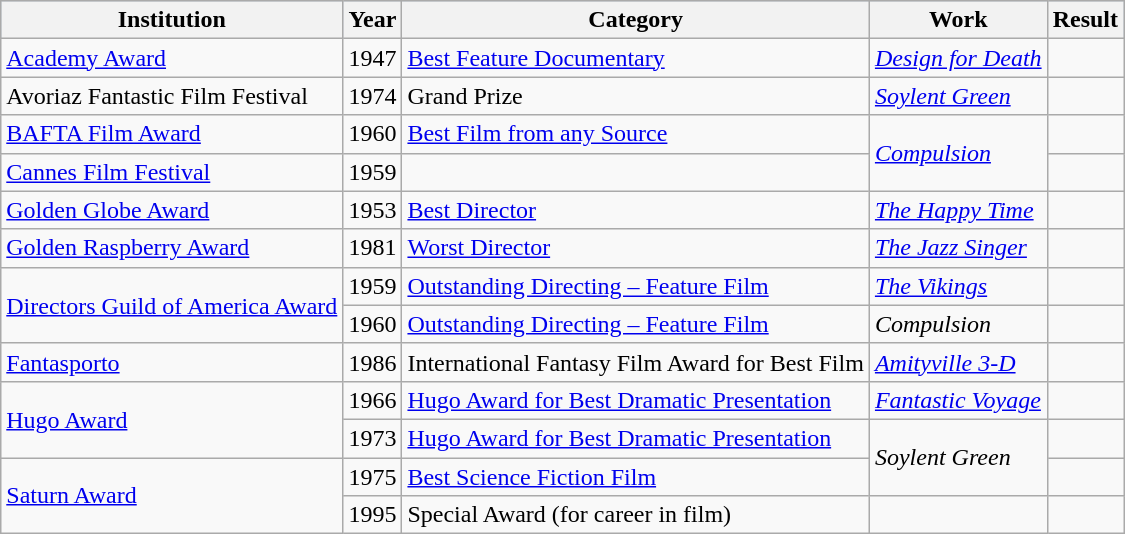<table class="wikitable sortable">
<tr style="background:#b0c4de; text-align:center;">
<th>Institution</th>
<th>Year</th>
<th>Category</th>
<th>Work</th>
<th>Result</th>
</tr>
<tr>
<td><a href='#'>Academy Award</a></td>
<td>1947</td>
<td><a href='#'>Best Feature Documentary</a></td>
<td><em><a href='#'>Design for Death</a></em></td>
<td></td>
</tr>
<tr>
<td>Avoriaz Fantastic Film Festival</td>
<td>1974</td>
<td>Grand Prize</td>
<td><em><a href='#'>Soylent Green</a></em></td>
<td></td>
</tr>
<tr>
<td><a href='#'>BAFTA Film Award</a></td>
<td>1960</td>
<td><a href='#'>Best Film from any Source</a></td>
<td rowspan="2"><em><a href='#'>Compulsion</a></em></td>
<td></td>
</tr>
<tr>
<td><a href='#'>Cannes Film Festival</a></td>
<td>1959</td>
<td></td>
<td></td>
</tr>
<tr>
<td><a href='#'>Golden Globe Award</a></td>
<td>1953</td>
<td><a href='#'>Best Director</a></td>
<td><em><a href='#'>The Happy Time</a></em></td>
<td></td>
</tr>
<tr>
<td><a href='#'>Golden Raspberry Award</a></td>
<td>1981</td>
<td><a href='#'>Worst Director</a></td>
<td><em><a href='#'>The Jazz Singer</a></em></td>
<td></td>
</tr>
<tr>
<td rowspan="2"><a href='#'>Directors Guild of America Award</a></td>
<td>1959</td>
<td><a href='#'>Outstanding Directing – Feature Film</a></td>
<td><em><a href='#'>The Vikings</a></em></td>
<td></td>
</tr>
<tr>
<td>1960</td>
<td><a href='#'>Outstanding Directing – Feature Film</a></td>
<td><em>Compulsion</em></td>
<td></td>
</tr>
<tr>
<td><a href='#'>Fantasporto</a></td>
<td>1986</td>
<td>International Fantasy Film Award for Best Film</td>
<td><em><a href='#'>Amityville 3-D</a></em></td>
<td></td>
</tr>
<tr>
<td rowspan="2"><a href='#'>Hugo Award</a></td>
<td>1966</td>
<td><a href='#'>Hugo Award for Best Dramatic Presentation</a></td>
<td><em><a href='#'>Fantastic Voyage</a></em></td>
<td></td>
</tr>
<tr>
<td>1973</td>
<td><a href='#'>Hugo Award for Best Dramatic Presentation</a></td>
<td rowspan="2"><em>Soylent Green</em></td>
<td></td>
</tr>
<tr>
<td rowspan="2"><a href='#'>Saturn Award</a></td>
<td>1975</td>
<td><a href='#'>Best Science Fiction Film</a></td>
<td></td>
</tr>
<tr>
<td>1995</td>
<td>Special Award (for career in film)</td>
<td></td>
<td></td>
</tr>
</table>
